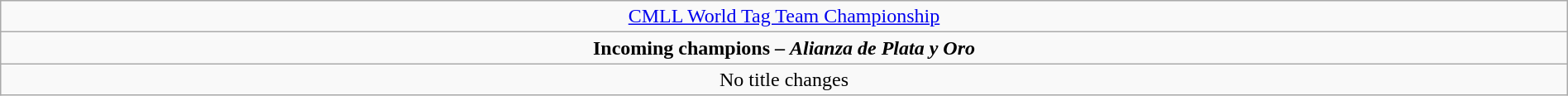<table class="wikitable" style="text-align:center; width:100%;">
<tr>
<td colspan="5" style="text-align: center;"><a href='#'>CMLL World Tag Team Championship</a></td>
</tr>
<tr>
<td colspan="5" style="text-align: center;"><strong>Incoming champions – <em>Alianza de Plata y Oro</em> </strong></td>
</tr>
<tr>
<td colspan="5">No title changes</td>
</tr>
</table>
